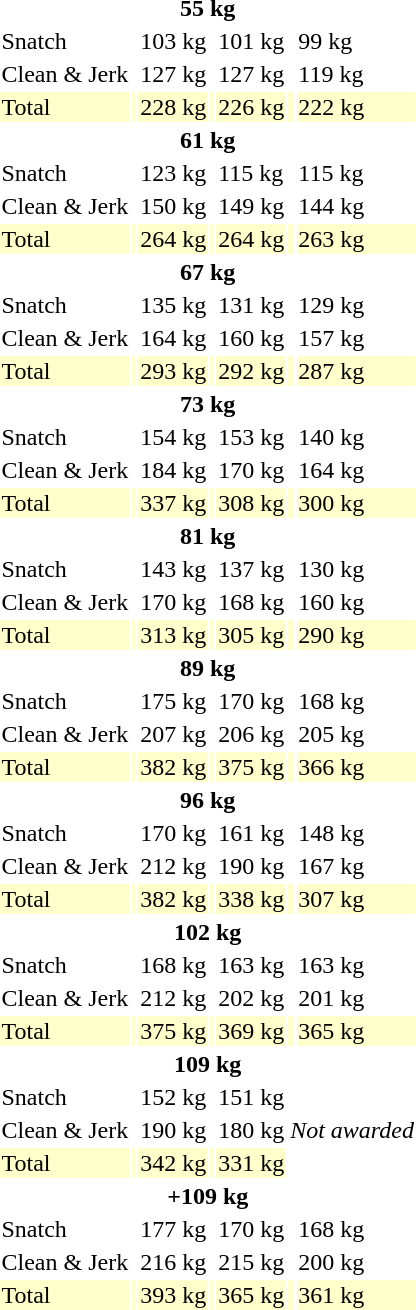<table>
<tr>
<th colspan=7>55 kg</th>
</tr>
<tr>
<td>Snatch</td>
<td></td>
<td>103 kg</td>
<td></td>
<td>101 kg</td>
<td></td>
<td>99 kg</td>
</tr>
<tr>
<td>Clean & Jerk</td>
<td></td>
<td>127 kg</td>
<td></td>
<td>127 kg</td>
<td></td>
<td>119 kg</td>
</tr>
<tr bgcolor=ffffcc>
<td>Total</td>
<td></td>
<td>228 kg</td>
<td></td>
<td>226 kg</td>
<td></td>
<td>222 kg</td>
</tr>
<tr>
<th colspan=7>61 kg</th>
</tr>
<tr>
<td>Snatch</td>
<td></td>
<td>123 kg</td>
<td></td>
<td>115 kg</td>
<td></td>
<td>115 kg</td>
</tr>
<tr>
<td>Clean & Jerk</td>
<td></td>
<td>150 kg</td>
<td></td>
<td>149 kg</td>
<td></td>
<td>144 kg</td>
</tr>
<tr bgcolor=ffffcc>
<td>Total</td>
<td></td>
<td>264 kg</td>
<td></td>
<td>264 kg</td>
<td></td>
<td>263 kg</td>
</tr>
<tr>
<th colspan=7>67 kg</th>
</tr>
<tr>
<td>Snatch</td>
<td></td>
<td>135 kg</td>
<td></td>
<td>131 kg</td>
<td></td>
<td>129 kg</td>
</tr>
<tr>
<td>Clean & Jerk</td>
<td></td>
<td>164 kg</td>
<td></td>
<td>160 kg</td>
<td></td>
<td>157 kg</td>
</tr>
<tr bgcolor=ffffcc>
<td>Total</td>
<td></td>
<td>293 kg</td>
<td></td>
<td>292 kg</td>
<td></td>
<td>287 kg</td>
</tr>
<tr>
<th colspan=7>73 kg</th>
</tr>
<tr>
<td>Snatch</td>
<td></td>
<td>154 kg</td>
<td></td>
<td>153 kg</td>
<td></td>
<td>140 kg</td>
</tr>
<tr>
<td>Clean & Jerk</td>
<td></td>
<td>184 kg</td>
<td></td>
<td>170 kg</td>
<td></td>
<td>164 kg</td>
</tr>
<tr bgcolor=ffffcc>
<td>Total</td>
<td></td>
<td>337 kg</td>
<td></td>
<td>308 kg</td>
<td></td>
<td>300 kg</td>
</tr>
<tr>
<th colspan=7>81 kg</th>
</tr>
<tr>
<td>Snatch</td>
<td></td>
<td>143 kg</td>
<td></td>
<td>137 kg</td>
<td></td>
<td>130 kg</td>
</tr>
<tr>
<td>Clean & Jerk</td>
<td></td>
<td>170 kg</td>
<td></td>
<td>168 kg</td>
<td></td>
<td>160 kg</td>
</tr>
<tr bgcolor=ffffcc>
<td>Total</td>
<td></td>
<td>313 kg</td>
<td></td>
<td>305 kg</td>
<td></td>
<td>290 kg</td>
</tr>
<tr>
<th colspan=7>89 kg</th>
</tr>
<tr>
<td>Snatch</td>
<td></td>
<td>175 kg</td>
<td></td>
<td>170 kg</td>
<td></td>
<td>168 kg</td>
</tr>
<tr>
<td>Clean & Jerk</td>
<td></td>
<td>207 kg</td>
<td></td>
<td>206 kg</td>
<td></td>
<td>205 kg</td>
</tr>
<tr bgcolor=ffffcc>
<td>Total</td>
<td></td>
<td>382 kg</td>
<td></td>
<td>375 kg</td>
<td></td>
<td>366 kg</td>
</tr>
<tr>
<th colspan=7>96 kg</th>
</tr>
<tr>
<td>Snatch</td>
<td></td>
<td>170 kg</td>
<td></td>
<td>161 kg</td>
<td></td>
<td>148 kg</td>
</tr>
<tr>
<td>Clean & Jerk</td>
<td></td>
<td>212 kg</td>
<td></td>
<td>190 kg</td>
<td></td>
<td>167 kg</td>
</tr>
<tr bgcolor=ffffcc>
<td>Total</td>
<td></td>
<td>382 kg</td>
<td></td>
<td>338 kg</td>
<td></td>
<td>307 kg</td>
</tr>
<tr>
<th colspan=7>102 kg</th>
</tr>
<tr>
<td>Snatch</td>
<td></td>
<td>168 kg</td>
<td></td>
<td>163 kg</td>
<td></td>
<td>163 kg</td>
</tr>
<tr>
<td>Clean & Jerk</td>
<td></td>
<td>212 kg</td>
<td></td>
<td>202 kg</td>
<td></td>
<td>201 kg</td>
</tr>
<tr bgcolor=ffffcc>
<td>Total</td>
<td></td>
<td>375 kg</td>
<td></td>
<td>369 kg</td>
<td></td>
<td>365 kg</td>
</tr>
<tr>
<th colspan=7>109 kg</th>
</tr>
<tr>
<td>Snatch</td>
<td></td>
<td>152 kg</td>
<td></td>
<td>151 kg</td>
<td rowspan=3 colspan=2 align=center><em>Not awarded</em></td>
</tr>
<tr>
<td>Clean & Jerk</td>
<td></td>
<td>190 kg</td>
<td></td>
<td>180 kg</td>
</tr>
<tr bgcolor=ffffcc>
<td>Total</td>
<td></td>
<td>342 kg</td>
<td></td>
<td>331 kg</td>
</tr>
<tr>
<th colspan=7>+109 kg</th>
</tr>
<tr>
<td>Snatch</td>
<td></td>
<td>177 kg</td>
<td></td>
<td>170 kg</td>
<td></td>
<td>168 kg</td>
</tr>
<tr>
<td>Clean & Jerk</td>
<td></td>
<td>216 kg</td>
<td></td>
<td>215 kg</td>
<td></td>
<td>200 kg</td>
</tr>
<tr bgcolor=ffffcc>
<td>Total</td>
<td></td>
<td>393 kg</td>
<td></td>
<td>365 kg</td>
<td></td>
<td>361 kg</td>
</tr>
</table>
